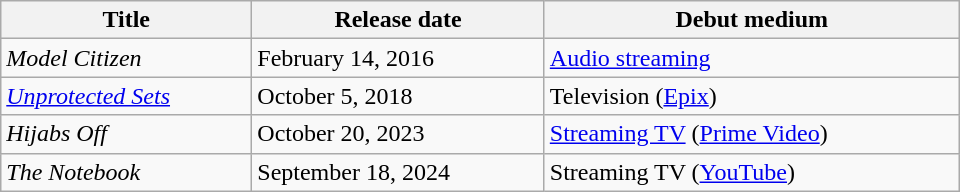<table class="wikitable sortable" style="width:40em;">
<tr>
<th>Title</th>
<th>Release date</th>
<th>Debut medium</th>
</tr>
<tr>
<td><em>Model Citizen</em></td>
<td>February 14, 2016</td>
<td><a href='#'>Audio streaming</a></td>
</tr>
<tr>
<td><em><a href='#'>Unprotected Sets</a></em></td>
<td>October 5, 2018</td>
<td>Television (<a href='#'>Epix</a>)</td>
</tr>
<tr>
<td><em>Hijabs Off</em></td>
<td>October 20, 2023</td>
<td><a href='#'>Streaming TV</a> (<a href='#'>Prime Video</a>)</td>
</tr>
<tr>
<td><em>The Notebook</em></td>
<td>September 18, 2024</td>
<td>Streaming TV (<a href='#'>YouTube</a>)</td>
</tr>
</table>
